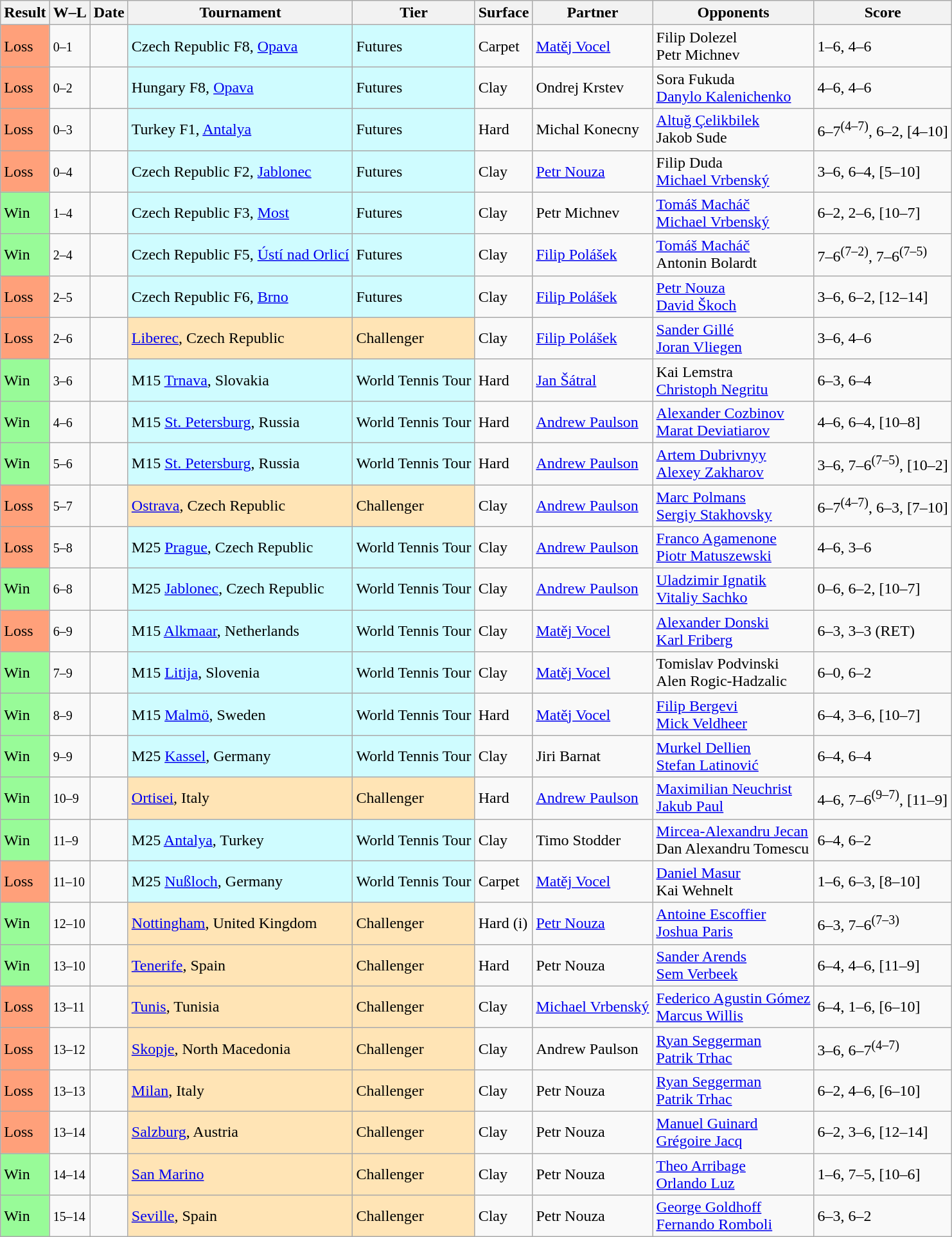<table class="sortable wikitable">
<tr>
<th>Result</th>
<th class="unsortable">W–L</th>
<th>Date</th>
<th>Tournament</th>
<th>Tier</th>
<th>Surface</th>
<th>Partner</th>
<th>Opponents</th>
<th class="unsortable">Score</th>
</tr>
<tr>
<td style="background:#ffa07a;">Loss</td>
<td><small>0–1</small></td>
<td></td>
<td style="background:#cffcff;">Czech Republic F8, <a href='#'>Opava</a></td>
<td style="background:#cffcff;">Futures</td>
<td>Carpet</td>
<td> <a href='#'>Matěj Vocel</a></td>
<td> Filip Dolezel <br>  Petr Michnev</td>
<td>1–6, 4–6</td>
</tr>
<tr>
<td style="background:#ffa07a;">Loss</td>
<td><small>0–2</small></td>
<td></td>
<td style="background:#cffcff;">Hungary F8, <a href='#'>Opava</a></td>
<td style="background:#cffcff;">Futures</td>
<td>Clay</td>
<td> Ondrej Krstev</td>
<td> Sora Fukuda <br>  <a href='#'>Danylo Kalenichenko</a></td>
<td>4–6, 4–6</td>
</tr>
<tr>
<td style="background:#ffa07a;">Loss</td>
<td><small>0–3</small></td>
<td></td>
<td style="background:#cffcff;">Turkey F1, <a href='#'>Antalya</a></td>
<td style="background:#cffcff;">Futures</td>
<td>Hard</td>
<td> Michal Konecny</td>
<td> <a href='#'>Altuğ Çelikbilek</a> <br>  Jakob Sude</td>
<td>6–7<sup>(4–7)</sup>, 6–2, [4–10]</td>
</tr>
<tr>
<td style="background:#ffa07a;">Loss</td>
<td><small>0–4</small></td>
<td></td>
<td style="background:#cffcff;">Czech Republic F2, <a href='#'>Jablonec</a></td>
<td style="background:#cffcff;">Futures</td>
<td>Clay</td>
<td> <a href='#'>Petr Nouza</a></td>
<td> Filip Duda <br>  <a href='#'>Michael Vrbenský</a></td>
<td>3–6, 6–4, [5–10]</td>
</tr>
<tr>
<td style="background:#98fb98;">Win</td>
<td><small>1–4</small></td>
<td></td>
<td style="background:#cffcff;">Czech Republic F3, <a href='#'>Most</a></td>
<td style="background:#cffcff;">Futures</td>
<td>Clay</td>
<td> Petr Michnev</td>
<td> <a href='#'>Tomáš Macháč</a> <br>  <a href='#'>Michael Vrbenský</a></td>
<td>6–2, 2–6, [10–7]</td>
</tr>
<tr>
<td style="background:#98fb98;">Win</td>
<td><small>2–4</small></td>
<td></td>
<td style="background:#cffcff;">Czech Republic F5, <a href='#'>Ústí nad Orlicí</a></td>
<td style="background:#cffcff;">Futures</td>
<td>Clay</td>
<td> <a href='#'>Filip Polášek</a></td>
<td> <a href='#'>Tomáš Macháč</a> <br>  Antonin Bolardt</td>
<td>7–6<sup>(7–2)</sup>, 7–6<sup>(7–5)</sup></td>
</tr>
<tr>
<td style="background:#ffa07a;">Loss</td>
<td><small>2–5</small></td>
<td></td>
<td style="background:#cffcff;">Czech Republic F6, <a href='#'>Brno</a></td>
<td style="background:#cffcff;">Futures</td>
<td>Clay</td>
<td> <a href='#'>Filip Polášek</a></td>
<td> <a href='#'>Petr Nouza</a> <br>  <a href='#'>David Škoch</a></td>
<td>3–6, 6–2, [12–14]</td>
</tr>
<tr>
<td style="background:#ffa07a;">Loss</td>
<td><small>2–6</small></td>
<td></td>
<td style="background:moccasin;"><a href='#'>Liberec</a>, Czech Republic</td>
<td style="background:moccasin;">Challenger</td>
<td>Clay</td>
<td> <a href='#'>Filip Polášek</a></td>
<td> <a href='#'>Sander Gillé</a> <br>  <a href='#'>Joran Vliegen</a></td>
<td>3–6, 4–6</td>
</tr>
<tr>
<td style="background:#98fb98;">Win</td>
<td><small>3–6</small></td>
<td></td>
<td style="background:#cffcff;">M15 <a href='#'>Trnava</a>, Slovakia</td>
<td style="background:#cffcff;">World Tennis Tour</td>
<td>Hard</td>
<td> <a href='#'>Jan Šátral</a></td>
<td> Kai Lemstra <br>  <a href='#'>Christoph Negritu</a></td>
<td>6–3, 6–4</td>
</tr>
<tr>
<td style="background:#98fb98;">Win</td>
<td><small>4–6</small></td>
<td></td>
<td style="background:#cffcff;">M15 <a href='#'>St. Petersburg</a>, Russia</td>
<td style="background:#cffcff;">World Tennis Tour</td>
<td>Hard</td>
<td> <a href='#'>Andrew Paulson</a></td>
<td> <a href='#'>Alexander Cozbinov</a> <br>  <a href='#'>Marat Deviatiarov</a></td>
<td>4–6, 6–4, [10–8]</td>
</tr>
<tr>
<td style="background:#98fb98;">Win</td>
<td><small>5–6</small></td>
<td></td>
<td style="background:#cffcff;">M15 <a href='#'>St. Petersburg</a>, Russia</td>
<td style="background:#cffcff;">World Tennis Tour</td>
<td>Hard</td>
<td> <a href='#'>Andrew Paulson</a></td>
<td> <a href='#'>Artem Dubrivnyy</a> <br>  <a href='#'>Alexey Zakharov</a></td>
<td>3–6, 7–6<sup>(7–5)</sup>, [10–2]</td>
</tr>
<tr>
<td style="background:#ffa07a;">Loss</td>
<td><small>5–7</small></td>
<td></td>
<td style="background:moccasin;"><a href='#'>Ostrava</a>, Czech Republic</td>
<td style="background:moccasin;">Challenger</td>
<td>Clay</td>
<td> <a href='#'>Andrew Paulson</a></td>
<td> <a href='#'>Marc Polmans</a> <br>  <a href='#'>Sergiy Stakhovsky</a></td>
<td>6–7<sup>(4–7)</sup>, 6–3, [7–10]</td>
</tr>
<tr>
<td style="background:#ffa07a;">Loss</td>
<td><small>5–8</small></td>
<td></td>
<td style="background:#cffcff;">M25 <a href='#'>Prague</a>, Czech Republic</td>
<td style="background:#cffcff;">World Tennis Tour</td>
<td>Clay</td>
<td> <a href='#'>Andrew Paulson</a></td>
<td> <a href='#'>Franco Agamenone</a> <br>  <a href='#'>Piotr Matuszewski</a></td>
<td>4–6, 3–6</td>
</tr>
<tr>
<td style="background:#98fb98;">Win</td>
<td><small>6–8</small></td>
<td></td>
<td style="background:#cffcff;">M25 <a href='#'>Jablonec</a>, Czech Republic</td>
<td style="background:#cffcff;">World Tennis Tour</td>
<td>Clay</td>
<td> <a href='#'>Andrew Paulson</a></td>
<td> <a href='#'>Uladzimir Ignatik</a> <br>  <a href='#'>Vitaliy Sachko</a></td>
<td>0–6, 6–2, [10–7]</td>
</tr>
<tr>
<td style="background:#FFA07A;">Loss</td>
<td><small>6–9</small></td>
<td></td>
<td style="background:#cffcff;">M15 <a href='#'>Alkmaar</a>, Netherlands</td>
<td style="background:#cffcff;">World Tennis Tour</td>
<td>Clay</td>
<td> <a href='#'>Matěj Vocel</a></td>
<td> <a href='#'>Alexander Donski</a> <br>  <a href='#'>Karl Friberg</a></td>
<td>6–3, 3–3 (RET)</td>
</tr>
<tr>
<td style="background:#98FB98;">Win</td>
<td><small>7–9</small></td>
<td></td>
<td style="background:#cffcff;">M15 <a href='#'>Litija</a>, Slovenia</td>
<td style="background:#cffcff;">World Tennis Tour</td>
<td>Clay</td>
<td> <a href='#'>Matěj Vocel</a></td>
<td> Tomislav Podvinski <br>  Alen Rogic-Hadzalic</td>
<td>6–0, 6–2</td>
</tr>
<tr>
<td style="background:#98FB98;">Win</td>
<td><small>8–9</small></td>
<td></td>
<td style="background:#cffcff;">M15 <a href='#'>Malmö</a>, Sweden</td>
<td style="background:#cffcff;">World Tennis Tour</td>
<td>Hard</td>
<td> <a href='#'>Matěj Vocel</a></td>
<td> <a href='#'>Filip Bergevi</a> <br>  <a href='#'>Mick Veldheer</a></td>
<td>6–4, 3–6, [10–7]</td>
</tr>
<tr>
<td style="background:#98FB98;">Win</td>
<td><small>9–9</small></td>
<td></td>
<td style="background:#cffcff;">M25 <a href='#'>Kassel</a>, Germany</td>
<td style="background:#cffcff;">World Tennis Tour</td>
<td>Clay</td>
<td> Jiri Barnat</td>
<td> <a href='#'>Murkel Dellien</a> <br>  <a href='#'>Stefan Latinović</a></td>
<td>6–4, 6–4</td>
</tr>
<tr>
<td style="background:#98fb98;">Win</td>
<td><small>10–9</small></td>
<td></td>
<td style="background:moccasin;"><a href='#'>Ortisei</a>, Italy</td>
<td style="background:moccasin;">Challenger</td>
<td>Hard</td>
<td> <a href='#'>Andrew Paulson</a></td>
<td> <a href='#'>Maximilian Neuchrist</a> <br>  <a href='#'>Jakub Paul</a></td>
<td>4–6, 7–6<sup>(9–7)</sup>, [11–9]</td>
</tr>
<tr>
<td style="background:#98FB98;">Win</td>
<td><small>11–9</small></td>
<td></td>
<td style="background:#cffcff;">M25 <a href='#'>Antalya</a>, Turkey</td>
<td style="background:#cffcff;">World Tennis Tour</td>
<td>Clay</td>
<td> Timo Stodder</td>
<td> <a href='#'>Mircea-Alexandru Jecan</a> <br>  Dan Alexandru Tomescu</td>
<td>6–4, 6–2</td>
</tr>
<tr>
<td style="background:#ffa07a;">Loss</td>
<td><small>11–10</small></td>
<td></td>
<td style="background:#cffcff;">M25 <a href='#'>Nußloch</a>, Germany</td>
<td style="background:#cffcff;">World Tennis Tour</td>
<td>Carpet</td>
<td> <a href='#'>Matěj Vocel</a></td>
<td> <a href='#'>Daniel Masur</a> <br>  Kai Wehnelt</td>
<td>1–6, 6–3, [8–10]</td>
</tr>
<tr>
<td style="background:#98fb98;">Win</td>
<td><small>12–10</small></td>
<td></td>
<td style="background:moccasin;"><a href='#'>Nottingham</a>, United Kingdom</td>
<td style="background:moccasin;">Challenger</td>
<td>Hard (i)</td>
<td> <a href='#'>Petr Nouza</a></td>
<td> <a href='#'>Antoine Escoffier</a> <br>  <a href='#'>Joshua Paris</a></td>
<td>6–3, 7–6<sup>(7–3)</sup></td>
</tr>
<tr>
<td style="background:#98fb98;">Win</td>
<td><small>13–10</small></td>
<td></td>
<td style="background:moccasin;"><a href='#'>Tenerife</a>, Spain</td>
<td style="background:moccasin;">Challenger</td>
<td>Hard</td>
<td> Petr Nouza</td>
<td> <a href='#'>Sander Arends</a> <br>  <a href='#'>Sem Verbeek</a></td>
<td>6–4, 4–6, [11–9]</td>
</tr>
<tr>
<td style="background:#ffa07a;">Loss</td>
<td><small>13–11</small></td>
<td></td>
<td style="background:moccasin;"><a href='#'>Tunis</a>, Tunisia</td>
<td style="background:moccasin;">Challenger</td>
<td>Clay</td>
<td> <a href='#'>Michael Vrbenský</a></td>
<td> <a href='#'>Federico Agustin Gómez</a> <br>  <a href='#'>Marcus Willis</a></td>
<td>6–4, 1–6, [6–10]</td>
</tr>
<tr>
<td style="background:#ffa07a;">Loss</td>
<td><small>13–12</small></td>
<td></td>
<td style="background:moccasin;"><a href='#'>Skopje</a>, North Macedonia</td>
<td style="background:moccasin;">Challenger</td>
<td>Clay</td>
<td> Andrew Paulson</td>
<td> <a href='#'>Ryan Seggerman</a><br> <a href='#'>Patrik Trhac</a></td>
<td>3–6, 6–7<sup>(4–7)</sup></td>
</tr>
<tr>
<td style="background:#ffa07a;">Loss</td>
<td><small>13–13</small></td>
<td></td>
<td style="background:moccasin;"><a href='#'>Milan</a>, Italy</td>
<td style="background:moccasin;">Challenger</td>
<td>Clay</td>
<td> Petr Nouza</td>
<td> <a href='#'>Ryan Seggerman</a><br> <a href='#'>Patrik Trhac</a></td>
<td>6–2, 4–6, [6–10]</td>
</tr>
<tr>
<td style="background:#ffa07a;">Loss</td>
<td><small>13–14</small></td>
<td></td>
<td style="background:moccasin;"><a href='#'>Salzburg</a>, Austria</td>
<td style="background:moccasin;">Challenger</td>
<td>Clay</td>
<td> Petr Nouza</td>
<td> <a href='#'>Manuel Guinard</a><br> <a href='#'>Grégoire Jacq</a></td>
<td>6–2, 3–6, [12–14]</td>
</tr>
<tr>
<td style="background:#98fb98;">Win</td>
<td><small>14–14</small></td>
<td></td>
<td style="background:moccasin;"><a href='#'>San Marino</a></td>
<td style="background:moccasin;">Challenger</td>
<td>Clay</td>
<td> Petr Nouza</td>
<td> <a href='#'>Theo Arribage</a> <br>  <a href='#'>Orlando Luz</a></td>
<td>1–6, 7–5, [10–6]</td>
</tr>
<tr>
<td style="background:#98fb98;">Win</td>
<td><small>15–14</small></td>
<td></td>
<td style="background:moccasin;"><a href='#'>Seville</a>, Spain</td>
<td style="background:moccasin;">Challenger</td>
<td>Clay</td>
<td> Petr Nouza</td>
<td> <a href='#'>George Goldhoff</a> <br>  <a href='#'>Fernando Romboli</a></td>
<td>6–3, 6–2</td>
</tr>
</table>
